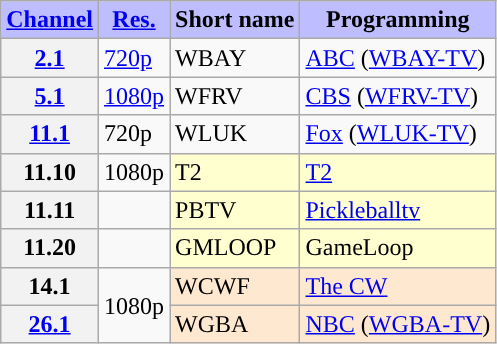<table class="wikitable">
<tr>
<th style="background-color: #bdbdff" scope = "col"><a href='#'>Channel</a></th>
<th style="background-color: #bdbdff" scope = "col"><a href='#'>Res.</a></th>
<th style="background-color: #bdbdff" scope = "col">Short name</th>
<th style="background-color: #bdbdff" scope = "col">Programming</th>
</tr>
<tr>
<th scope = "row"><a href='#'>2.1</a></th>
<td><a href='#'>720p</a></td>
<td>WBAY</td>
<td><a href='#'>ABC</a> (<a href='#'>WBAY-TV</a>)</td>
</tr>
<tr>
<th scope = "row"><a href='#'>5.1</a></th>
<td><a href='#'>1080p</a></td>
<td>WFRV</td>
<td><a href='#'>CBS</a> (<a href='#'>WFRV-TV</a>)</td>
</tr>
<tr>
<th scope = "row"><a href='#'>11.1</a></th>
<td>720p</td>
<td>WLUK</td>
<td><a href='#'>Fox</a> (<a href='#'>WLUK-TV</a>)</td>
</tr>
<tr>
<th scope = "row">11.10</th>
<td>1080p</td>
<td style="background-color:#ffffd0">T2</td>
<td style="background-color:#ffffd0"><a href='#'>T2</a></td>
</tr>
<tr>
<th scope = "row">11.11</th>
<td></td>
<td style="background-color:#ffffd0">PBTV</td>
<td style="background-color:#ffffd0"><a href='#'>Pickleballtv</a></td>
</tr>
<tr>
<th scope = "row">11.20</th>
<td></td>
<td style="background-color:#ffffd0">GMLOOP</td>
<td style="background-color:#ffffd0">GameLoop</td>
</tr>
<tr>
<th scope = "row">14.1</th>
<td rowspan="2">1080p</td>
<td style="background-color:#ffe8d0">WCWF</td>
<td style="background-color:#ffe8d0"><a href='#'>The CW</a> </td>
</tr>
<tr>
<th scope = "row"><a href='#'>26.1</a></th>
<td style="background-color:#ffe8d0">WGBA</td>
<td style="background-color:#ffe8d0"><a href='#'>NBC</a> (<a href='#'>WGBA-TV</a>) </td>
</tr>
</table>
